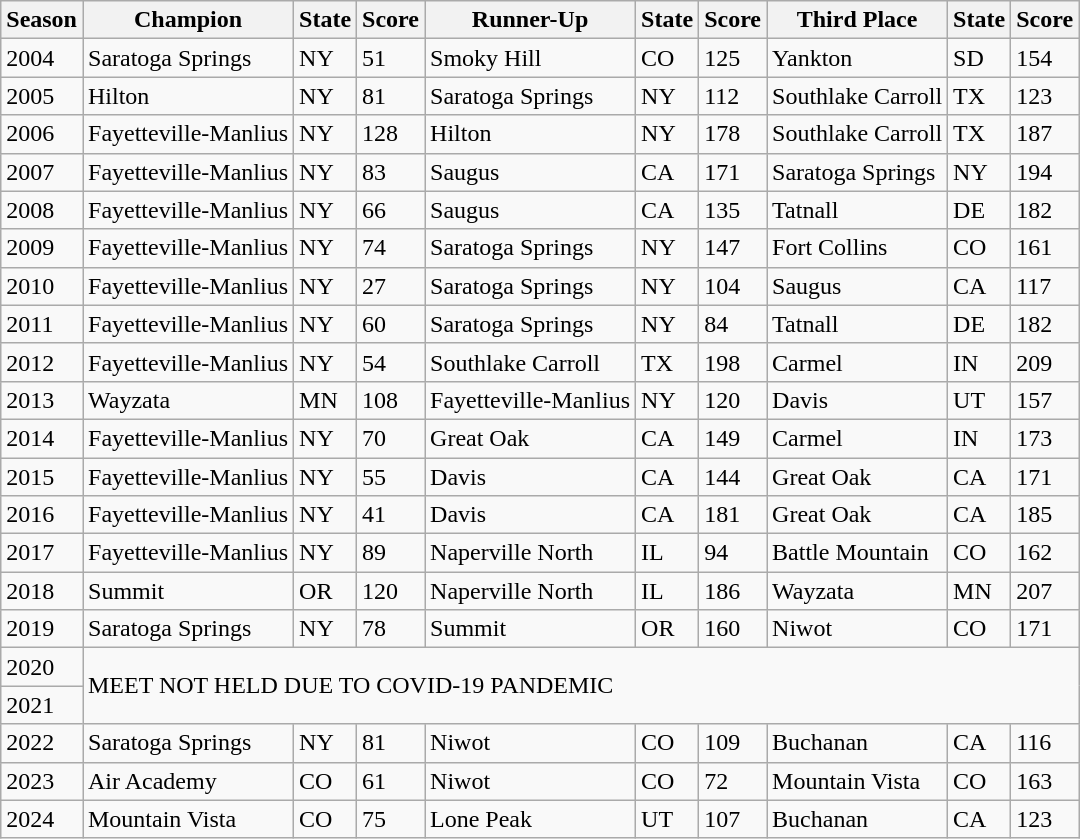<table class="wikitable">
<tr>
<th>Season</th>
<th>Champion</th>
<th>State</th>
<th>Score</th>
<th>Runner-Up</th>
<th>State</th>
<th>Score</th>
<th>Third Place</th>
<th>State</th>
<th>Score</th>
</tr>
<tr>
<td>2004</td>
<td>Saratoga Springs</td>
<td>NY</td>
<td>51</td>
<td>Smoky Hill</td>
<td>CO</td>
<td>125</td>
<td>Yankton</td>
<td>SD</td>
<td>154</td>
</tr>
<tr>
<td>2005</td>
<td>Hilton</td>
<td>NY</td>
<td>81</td>
<td>Saratoga Springs</td>
<td>NY</td>
<td>112</td>
<td>Southlake Carroll</td>
<td>TX</td>
<td>123</td>
</tr>
<tr>
<td>2006</td>
<td>Fayetteville-Manlius</td>
<td>NY</td>
<td>128</td>
<td>Hilton</td>
<td>NY</td>
<td>178</td>
<td>Southlake Carroll</td>
<td>TX</td>
<td>187</td>
</tr>
<tr>
<td>2007</td>
<td>Fayetteville-Manlius</td>
<td>NY</td>
<td>83</td>
<td>Saugus</td>
<td>CA</td>
<td>171</td>
<td>Saratoga Springs</td>
<td>NY</td>
<td>194</td>
</tr>
<tr>
<td>2008</td>
<td>Fayetteville-Manlius</td>
<td>NY</td>
<td>66</td>
<td>Saugus</td>
<td>CA</td>
<td>135</td>
<td>Tatnall</td>
<td>DE</td>
<td>182</td>
</tr>
<tr>
<td>2009</td>
<td>Fayetteville-Manlius</td>
<td>NY</td>
<td>74</td>
<td>Saratoga Springs</td>
<td>NY</td>
<td>147</td>
<td>Fort Collins</td>
<td>CO</td>
<td>161</td>
</tr>
<tr>
<td>2010</td>
<td>Fayetteville-Manlius</td>
<td>NY</td>
<td>27</td>
<td>Saratoga Springs</td>
<td>NY</td>
<td>104</td>
<td>Saugus</td>
<td>CA</td>
<td>117</td>
</tr>
<tr>
<td>2011</td>
<td>Fayetteville-Manlius</td>
<td>NY</td>
<td>60</td>
<td>Saratoga Springs</td>
<td>NY</td>
<td>84</td>
<td>Tatnall</td>
<td>DE</td>
<td>182</td>
</tr>
<tr>
<td>2012</td>
<td>Fayetteville-Manlius</td>
<td>NY</td>
<td>54</td>
<td>Southlake Carroll</td>
<td>TX</td>
<td>198</td>
<td>Carmel</td>
<td>IN</td>
<td>209</td>
</tr>
<tr>
<td>2013</td>
<td>Wayzata</td>
<td>MN</td>
<td>108</td>
<td>Fayetteville-Manlius</td>
<td>NY</td>
<td>120</td>
<td>Davis</td>
<td>UT</td>
<td>157</td>
</tr>
<tr>
<td>2014</td>
<td>Fayetteville-Manlius</td>
<td>NY</td>
<td>70</td>
<td>Great Oak</td>
<td>CA</td>
<td>149</td>
<td>Carmel</td>
<td>IN</td>
<td>173</td>
</tr>
<tr>
<td>2015</td>
<td>Fayetteville-Manlius</td>
<td>NY</td>
<td>55</td>
<td>Davis</td>
<td>CA</td>
<td>144</td>
<td>Great Oak</td>
<td>CA</td>
<td>171</td>
</tr>
<tr>
<td>2016</td>
<td>Fayetteville-Manlius</td>
<td>NY</td>
<td>41</td>
<td>Davis</td>
<td>CA</td>
<td>181</td>
<td>Great Oak</td>
<td>CA</td>
<td>185</td>
</tr>
<tr>
<td>2017</td>
<td>Fayetteville-Manlius</td>
<td>NY</td>
<td>89</td>
<td>Naperville North</td>
<td>IL</td>
<td>94</td>
<td>Battle Mountain</td>
<td>CO</td>
<td>162</td>
</tr>
<tr>
<td>2018</td>
<td>Summit</td>
<td>OR</td>
<td>120</td>
<td>Naperville North</td>
<td>IL</td>
<td>186</td>
<td>Wayzata</td>
<td>MN</td>
<td>207</td>
</tr>
<tr>
<td>2019</td>
<td>Saratoga Springs</td>
<td>NY</td>
<td>78</td>
<td>Summit</td>
<td>OR</td>
<td>160</td>
<td>Niwot</td>
<td>CO</td>
<td>171</td>
</tr>
<tr>
<td>2020</td>
<td colspan="9" rowspan="2">MEET NOT HELD DUE TO COVID-19 PANDEMIC</td>
</tr>
<tr>
<td>2021</td>
</tr>
<tr>
<td>2022</td>
<td>Saratoga Springs</td>
<td>NY</td>
<td>81</td>
<td>Niwot</td>
<td>CO</td>
<td>109</td>
<td>Buchanan</td>
<td>CA</td>
<td>116</td>
</tr>
<tr>
<td>2023</td>
<td>Air Academy</td>
<td>CO</td>
<td>61</td>
<td>Niwot</td>
<td>CO</td>
<td>72</td>
<td>Mountain Vista</td>
<td>CO</td>
<td>163</td>
</tr>
<tr>
<td>2024</td>
<td>Mountain Vista</td>
<td>CO</td>
<td>75</td>
<td>Lone Peak</td>
<td>UT</td>
<td>107</td>
<td>Buchanan</td>
<td>CA</td>
<td>123</td>
</tr>
</table>
